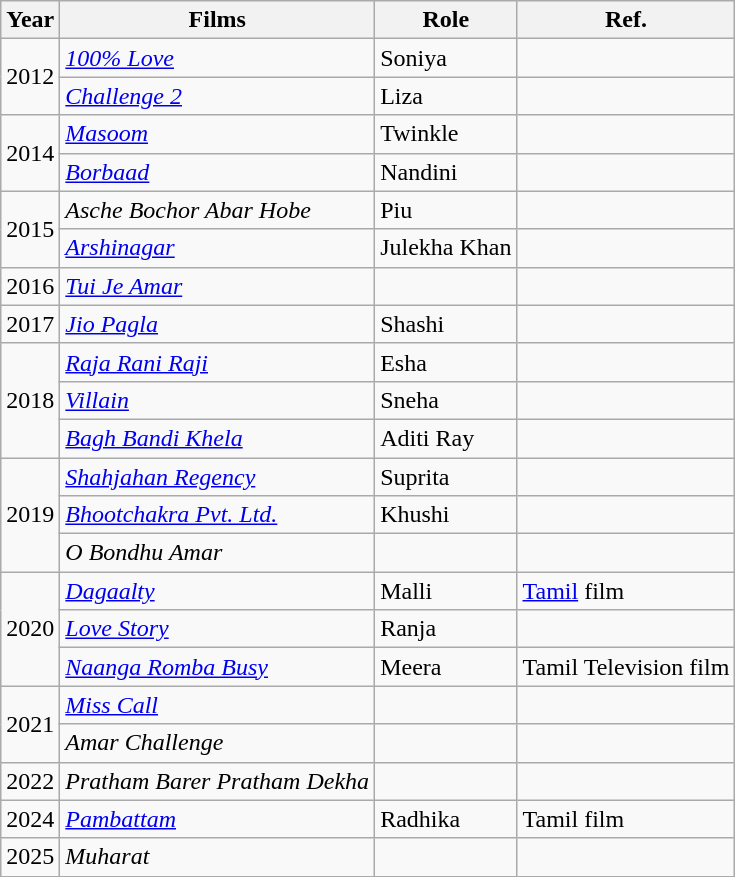<table class="wikitable">
<tr>
<th>Year</th>
<th>Films</th>
<th>Role</th>
<th>Ref.</th>
</tr>
<tr>
<td rowspan="2">2012</td>
<td><em><a href='#'>100% Love</a></em></td>
<td>Soniya</td>
<td></td>
</tr>
<tr>
<td><em><a href='#'>Challenge 2</a></em></td>
<td>Liza</td>
<td></td>
</tr>
<tr>
<td rowspan="2">2014</td>
<td><em><a href='#'>Masoom</a></em></td>
<td>Twinkle</td>
<td></td>
</tr>
<tr>
<td><em><a href='#'>Borbaad</a></em></td>
<td>Nandini</td>
<td></td>
</tr>
<tr>
<td rowspan="2">2015</td>
<td><em>Asche Bochor Abar Hobe</em></td>
<td>Piu</td>
<td></td>
</tr>
<tr>
<td><em><a href='#'>Arshinagar</a></em></td>
<td>Julekha Khan</td>
<td></td>
</tr>
<tr>
<td>2016</td>
<td><em><a href='#'>Tui Je Amar</a></em></td>
<td></td>
<td></td>
</tr>
<tr>
<td>2017</td>
<td><em><a href='#'>Jio Pagla</a></em></td>
<td>Shashi</td>
<td></td>
</tr>
<tr>
<td rowspan="3">2018</td>
<td><em><a href='#'>Raja Rani Raji</a></em></td>
<td>Esha</td>
<td></td>
</tr>
<tr>
<td><em><a href='#'>Villain</a></em></td>
<td>Sneha</td>
<td></td>
</tr>
<tr>
<td><em><a href='#'>Bagh Bandi Khela</a></em></td>
<td>Aditi Ray</td>
<td></td>
</tr>
<tr>
<td rowspan="3">2019</td>
<td><em><a href='#'>Shahjahan Regency</a></em></td>
<td>Suprita</td>
<td></td>
</tr>
<tr>
<td><em><a href='#'>Bhootchakra Pvt. Ltd.</a></em></td>
<td>Khushi</td>
<td></td>
</tr>
<tr>
<td><em>O Bondhu Amar</em></td>
<td></td>
<td></td>
</tr>
<tr>
<td rowspan="3">2020</td>
<td><em><a href='#'>Dagaalty</a></em></td>
<td>Malli</td>
<td><a href='#'>Tamil</a> film</td>
</tr>
<tr>
<td><em><a href='#'>Love Story</a></em></td>
<td>Ranja</td>
<td></td>
</tr>
<tr>
<td><em><a href='#'>Naanga Romba Busy</a></em></td>
<td>Meera</td>
<td>Tamil Television film</td>
</tr>
<tr>
<td rowspan="2">2021</td>
<td><em><a href='#'>Miss Call</a></em></td>
<td></td>
<td></td>
</tr>
<tr>
<td><em>Amar Challenge</em></td>
<td></td>
<td></td>
</tr>
<tr>
<td>2022</td>
<td><em>Pratham Barer Pratham Dekha</em></td>
<td></td>
<td></td>
</tr>
<tr>
<td>2024</td>
<td><em><a href='#'>Pambattam</a></em></td>
<td>Radhika</td>
<td>Tamil film</td>
</tr>
<tr>
<td>2025</td>
<td><em>Muharat</em></td>
<td></td>
<td></td>
</tr>
</table>
